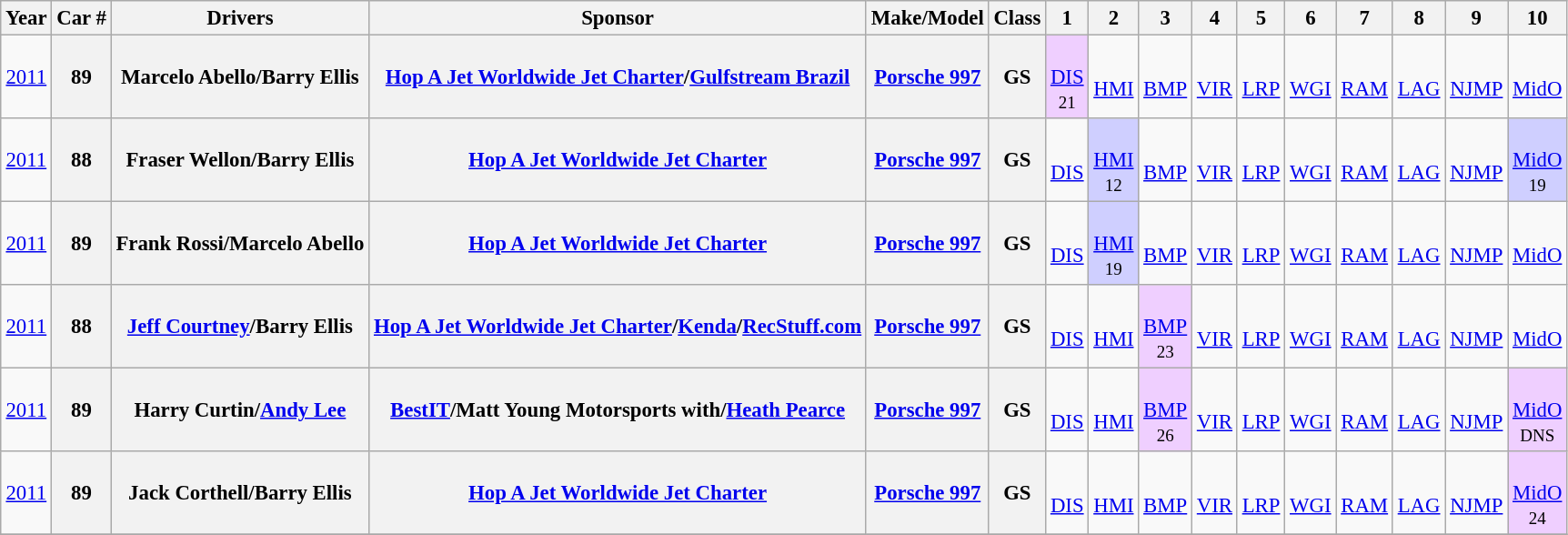<table class="wikitable" style="text-align:center; font-size:95%">
<tr>
<th>Year</th>
<th>Car #</th>
<th>Drivers</th>
<th>Sponsor</th>
<th>Make/Model</th>
<th>Class</th>
<th>1</th>
<th>2</th>
<th>3</th>
<th>4</th>
<th>5</th>
<th>6</th>
<th>7</th>
<th>8</th>
<th>9</th>
<th>10</th>
</tr>
<tr>
<td><a href='#'>2011</a></td>
<th>89</th>
<th>Marcelo Abello/Barry Ellis</th>
<th><a href='#'>Hop A Jet Worldwide Jet Charter</a>/<a href='#'>Gulfstream Brazil</a></th>
<th><a href='#'>Porsche 997</a></th>
<th>GS</th>
<td style="background:#EFCFFF;"><br><a href='#'>DIS</a><br><small>21</small></td>
<td><br><a href='#'>HMI</a></td>
<td><br><a href='#'>BMP</a></td>
<td><br><a href='#'>VIR</a></td>
<td><br><a href='#'>LRP</a></td>
<td><br><a href='#'>WGI</a></td>
<td><br><a href='#'>RAM</a></td>
<td><br><a href='#'>LAG</a></td>
<td><br><a href='#'>NJMP</a></td>
<td><br><a href='#'>MidO</a></td>
</tr>
<tr>
<td><a href='#'>2011</a></td>
<th>88</th>
<th>Fraser Wellon/Barry Ellis</th>
<th><a href='#'>Hop A Jet Worldwide Jet Charter</a></th>
<th><a href='#'>Porsche 997</a></th>
<th>GS</th>
<td><br><a href='#'>DIS</a></td>
<td style="background:#CFCFFF;"><br><a href='#'>HMI</a><br><small>12</small></td>
<td><br><a href='#'>BMP</a></td>
<td><br><a href='#'>VIR</a></td>
<td><br><a href='#'>LRP</a></td>
<td><br><a href='#'>WGI</a></td>
<td><br><a href='#'>RAM</a></td>
<td><br><a href='#'>LAG</a></td>
<td><br><a href='#'>NJMP</a></td>
<td style="background:#CFCFFF;"><br><a href='#'>MidO</a><br><small>19</small></td>
</tr>
<tr>
<td><a href='#'>2011</a></td>
<th>89</th>
<th>Frank Rossi/Marcelo Abello</th>
<th><a href='#'>Hop A Jet Worldwide Jet Charter</a></th>
<th><a href='#'>Porsche 997</a></th>
<th>GS</th>
<td><br><a href='#'>DIS</a></td>
<td style="background:#CFCFFF;"><br><a href='#'>HMI</a><br><small>19</small></td>
<td><br><a href='#'>BMP</a></td>
<td><br><a href='#'>VIR</a></td>
<td><br><a href='#'>LRP</a></td>
<td><br><a href='#'>WGI</a></td>
<td><br><a href='#'>RAM</a></td>
<td><br><a href='#'>LAG</a></td>
<td><br><a href='#'>NJMP</a></td>
<td><br><a href='#'>MidO</a></td>
</tr>
<tr>
<td><a href='#'>2011</a></td>
<th>88</th>
<th><a href='#'>Jeff Courtney</a>/Barry Ellis</th>
<th><a href='#'>Hop A Jet Worldwide Jet Charter</a>/<a href='#'>Kenda</a>/<a href='#'>RecStuff.com</a></th>
<th><a href='#'>Porsche 997</a></th>
<th>GS</th>
<td><br><a href='#'>DIS</a></td>
<td><br><a href='#'>HMI</a></td>
<td style="background:#EFCFFF;"><br><a href='#'>BMP</a><br><small>23</small></td>
<td><br><a href='#'>VIR</a></td>
<td><br><a href='#'>LRP</a></td>
<td><br><a href='#'>WGI</a></td>
<td><br><a href='#'>RAM</a></td>
<td><br><a href='#'>LAG</a></td>
<td><br><a href='#'>NJMP</a></td>
<td><br><a href='#'>MidO</a></td>
</tr>
<tr>
<td><a href='#'>2011</a></td>
<th>89</th>
<th>Harry Curtin/<a href='#'>Andy Lee</a></th>
<th><a href='#'>BestIT</a>/Matt Young Motorsports with/<a href='#'>Heath Pearce</a></th>
<th><a href='#'>Porsche 997</a></th>
<th>GS</th>
<td><br><a href='#'>DIS</a></td>
<td><br><a href='#'>HMI</a></td>
<td style="background:#EFCFFF;"><br><a href='#'>BMP</a><br><small>26</small></td>
<td><br><a href='#'>VIR</a></td>
<td><br><a href='#'>LRP</a></td>
<td><br><a href='#'>WGI</a></td>
<td><br><a href='#'>RAM</a></td>
<td><br><a href='#'>LAG</a></td>
<td><br><a href='#'>NJMP</a></td>
<td style="background:#EFCFFF;"><br><a href='#'>MidO</a><br><small>DNS</small></td>
</tr>
<tr>
<td><a href='#'>2011</a></td>
<th>89</th>
<th>Jack Corthell/Barry Ellis</th>
<th><a href='#'>Hop A Jet Worldwide Jet Charter</a></th>
<th><a href='#'>Porsche 997</a></th>
<th>GS</th>
<td><br><a href='#'>DIS</a></td>
<td><br><a href='#'>HMI</a></td>
<td><br><a href='#'>BMP</a></td>
<td><br><a href='#'>VIR</a></td>
<td><br><a href='#'>LRP</a></td>
<td><br><a href='#'>WGI</a></td>
<td><br><a href='#'>RAM</a></td>
<td><br><a href='#'>LAG</a></td>
<td><br><a href='#'>NJMP</a></td>
<td style="background:#EFCFFF;"><br><a href='#'>MidO</a><br><small>24</small></td>
</tr>
<tr>
</tr>
</table>
